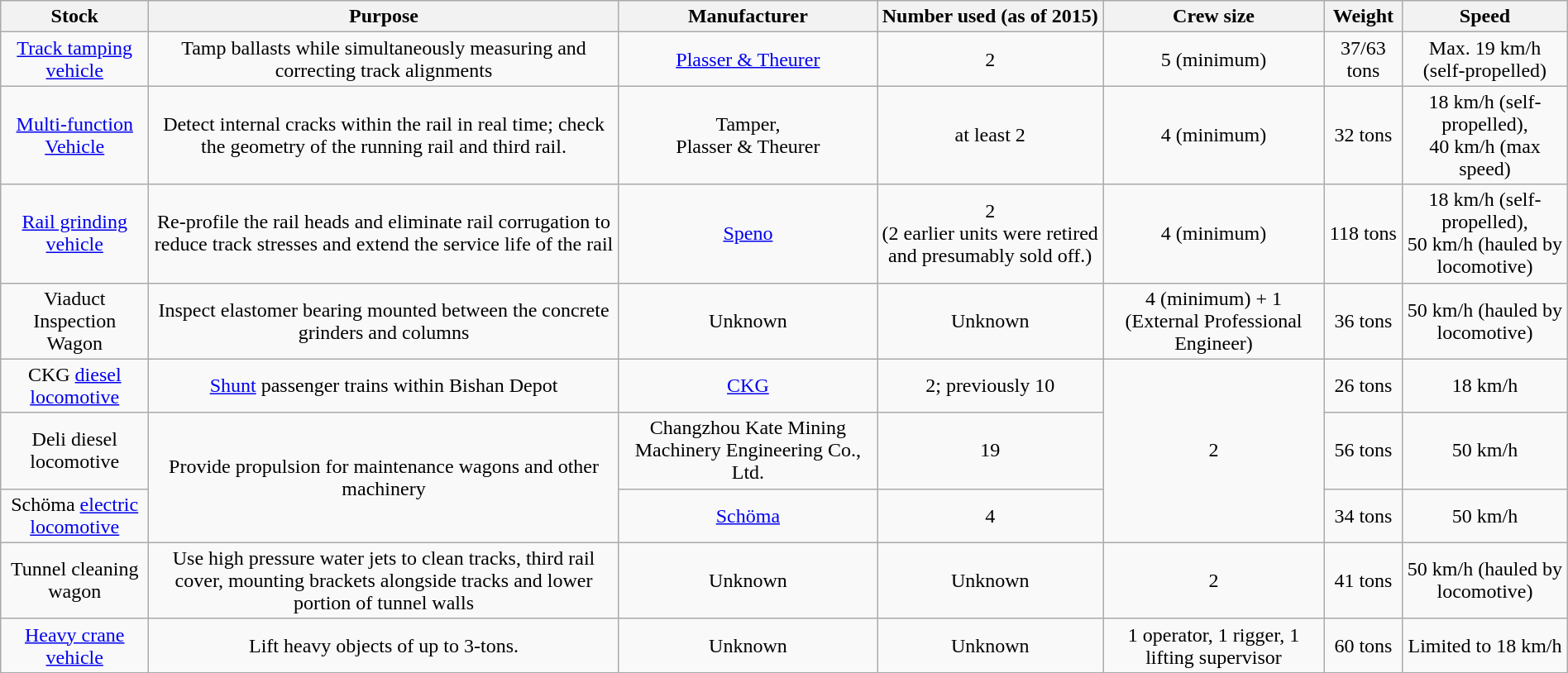<table class="wikitable" style="margin: 0 auto; text-align:center">
<tr>
<th>Stock</th>
<th>Purpose</th>
<th>Manufacturer</th>
<th>Number used (as of 2015)</th>
<th>Crew size</th>
<th>Weight</th>
<th>Speed</th>
</tr>
<tr>
<td><a href='#'>Track tamping vehicle</a></td>
<td>Tamp ballasts while simultaneously measuring and correcting track alignments</td>
<td><a href='#'>Plasser & Theurer</a></td>
<td>2</td>
<td>5 (minimum)</td>
<td>37/63 tons</td>
<td>Max. 19 km/h (self-propelled)</td>
</tr>
<tr>
<td><a href='#'>Multi-function Vehicle</a></td>
<td>Detect internal cracks within the rail in real time; check the geometry of the running rail and third rail.</td>
<td>Tamper, <br>Plasser & Theurer</td>
<td>at least 2</td>
<td>4 (minimum)</td>
<td>32 tons</td>
<td>18 km/h (self-propelled), <br>40 km/h (max speed)</td>
</tr>
<tr>
<td><a href='#'>Rail grinding vehicle</a></td>
<td>Re-profile the rail heads and eliminate rail corrugation to reduce track stresses and extend the service life of the rail</td>
<td><a href='#'>Speno</a></td>
<td>2 <br>(2 earlier units were retired and presumably sold off.)</td>
<td>4 (minimum)</td>
<td>118 tons</td>
<td>18 km/h (self-propelled), <br>50 km/h (hauled by locomotive)</td>
</tr>
<tr>
<td>Viaduct Inspection Wagon</td>
<td>Inspect elastomer bearing mounted between the concrete grinders and columns</td>
<td>Unknown</td>
<td>Unknown</td>
<td>4 (minimum) + 1 (External Professional Engineer)</td>
<td>36 tons</td>
<td>50 km/h (hauled by locomotive)</td>
</tr>
<tr>
<td>CKG <a href='#'>diesel locomotive</a></td>
<td><a href='#'>Shunt</a> passenger trains within Bishan Depot</td>
<td><a href='#'>CKG</a></td>
<td>2; previously 10</td>
<td rowspan="3">2</td>
<td>26 tons</td>
<td>18 km/h</td>
</tr>
<tr>
<td>Deli diesel locomotive</td>
<td rowspan="2">Provide propulsion for maintenance wagons and other machinery</td>
<td>Changzhou Kate Mining Machinery Engineering Co., Ltd.</td>
<td>19</td>
<td>56 tons</td>
<td>50 km/h</td>
</tr>
<tr>
<td>Schöma <a href='#'>electric locomotive</a></td>
<td><a href='#'>Schöma</a></td>
<td>4</td>
<td>34 tons</td>
<td>50 km/h</td>
</tr>
<tr>
<td>Tunnel cleaning wagon</td>
<td>Use high pressure water jets to clean tracks, third rail cover, mounting brackets alongside tracks and lower portion of tunnel walls</td>
<td>Unknown</td>
<td>Unknown</td>
<td>2</td>
<td>41 tons</td>
<td>50 km/h (hauled by locomotive)</td>
</tr>
<tr>
<td><a href='#'>Heavy crane vehicle</a></td>
<td>Lift heavy objects of up to 3-tons.</td>
<td>Unknown</td>
<td>Unknown</td>
<td>1 operator, 1 rigger, 1 lifting supervisor</td>
<td>60 tons</td>
<td>Limited to 18 km/h</td>
</tr>
</table>
